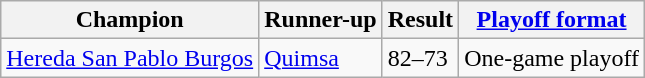<table class="wikitable">
<tr>
<th>Champion</th>
<th>Runner-up</th>
<th>Result</th>
<th><a href='#'>Playoff format</a></th>
</tr>
<tr>
<td> <a href='#'>Hereda San Pablo Burgos</a></td>
<td> <a href='#'>Quimsa</a></td>
<td>82–73</td>
<td>One-game playoff</td>
</tr>
</table>
